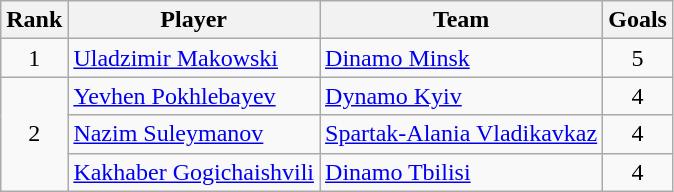<table class="wikitable">
<tr>
<th>Rank</th>
<th>Player</th>
<th>Team</th>
<th>Goals</th>
</tr>
<tr>
<td align=center>1</td>
<td> <a href='#'>Uladzimir Makowski</a></td>
<td> <a href='#'>Dinamo Minsk</a></td>
<td align=center>5</td>
</tr>
<tr>
<td align=center rowspan="3">2</td>
<td> <a href='#'>Yevhen Pokhlebayev</a></td>
<td> <a href='#'>Dynamo Kyiv</a></td>
<td align=center>4</td>
</tr>
<tr>
<td> <a href='#'>Nazim Suleymanov</a></td>
<td> <a href='#'>Spartak-Alania Vladikavkaz</a></td>
<td align=center>4</td>
</tr>
<tr>
<td> <a href='#'>Kakhaber Gogichaishvili</a></td>
<td> <a href='#'>Dinamo Tbilisi</a></td>
<td align=center>4</td>
</tr>
</table>
